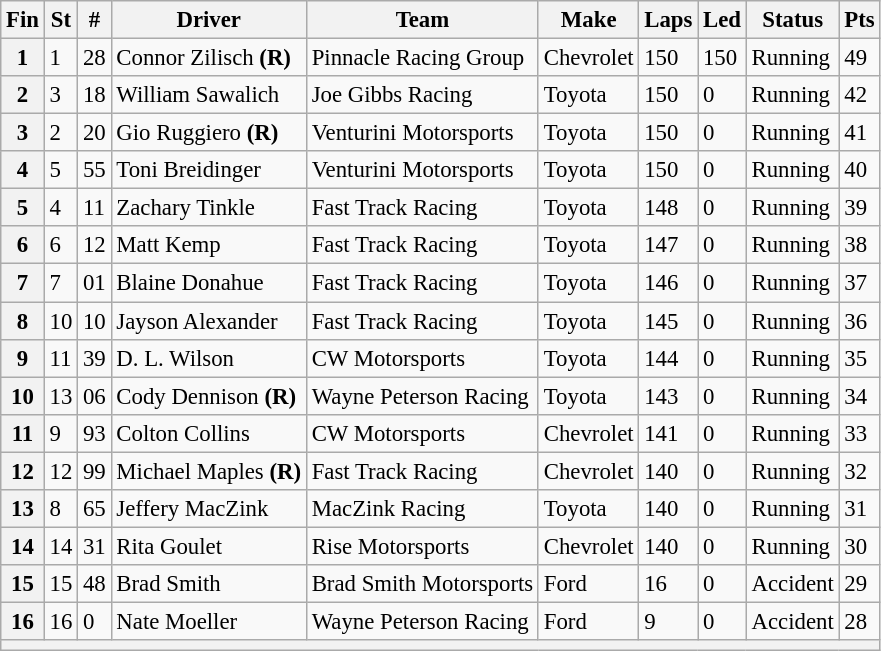<table class="wikitable" style="font-size:95%">
<tr>
<th>Fin</th>
<th>St</th>
<th>#</th>
<th>Driver</th>
<th>Team</th>
<th>Make</th>
<th>Laps</th>
<th>Led</th>
<th>Status</th>
<th>Pts</th>
</tr>
<tr>
<th>1</th>
<td>1</td>
<td>28</td>
<td>Connor Zilisch <strong>(R)</strong></td>
<td>Pinnacle Racing Group</td>
<td>Chevrolet</td>
<td>150</td>
<td>150</td>
<td>Running</td>
<td>49</td>
</tr>
<tr>
<th>2</th>
<td>3</td>
<td>18</td>
<td>William Sawalich</td>
<td>Joe Gibbs Racing</td>
<td>Toyota</td>
<td>150</td>
<td>0</td>
<td>Running</td>
<td>42</td>
</tr>
<tr>
<th>3</th>
<td>2</td>
<td>20</td>
<td>Gio Ruggiero <strong>(R)</strong></td>
<td>Venturini Motorsports</td>
<td>Toyota</td>
<td>150</td>
<td>0</td>
<td>Running</td>
<td>41</td>
</tr>
<tr>
<th>4</th>
<td>5</td>
<td>55</td>
<td>Toni Breidinger</td>
<td>Venturini Motorsports</td>
<td>Toyota</td>
<td>150</td>
<td>0</td>
<td>Running</td>
<td>40</td>
</tr>
<tr>
<th>5</th>
<td>4</td>
<td>11</td>
<td>Zachary Tinkle</td>
<td>Fast Track Racing</td>
<td>Toyota</td>
<td>148</td>
<td>0</td>
<td>Running</td>
<td>39</td>
</tr>
<tr>
<th>6</th>
<td>6</td>
<td>12</td>
<td>Matt Kemp</td>
<td>Fast Track Racing</td>
<td>Toyota</td>
<td>147</td>
<td>0</td>
<td>Running</td>
<td>38</td>
</tr>
<tr>
<th>7</th>
<td>7</td>
<td>01</td>
<td>Blaine Donahue</td>
<td>Fast Track Racing</td>
<td>Toyota</td>
<td>146</td>
<td>0</td>
<td>Running</td>
<td>37</td>
</tr>
<tr>
<th>8</th>
<td>10</td>
<td>10</td>
<td>Jayson Alexander</td>
<td>Fast Track Racing</td>
<td>Toyota</td>
<td>145</td>
<td>0</td>
<td>Running</td>
<td>36</td>
</tr>
<tr>
<th>9</th>
<td>11</td>
<td>39</td>
<td>D. L. Wilson</td>
<td>CW Motorsports</td>
<td>Toyota</td>
<td>144</td>
<td>0</td>
<td>Running</td>
<td>35</td>
</tr>
<tr>
<th>10</th>
<td>13</td>
<td>06</td>
<td>Cody Dennison <strong>(R)</strong></td>
<td>Wayne Peterson Racing</td>
<td>Toyota</td>
<td>143</td>
<td>0</td>
<td>Running</td>
<td>34</td>
</tr>
<tr>
<th>11</th>
<td>9</td>
<td>93</td>
<td>Colton Collins</td>
<td>CW Motorsports</td>
<td>Chevrolet</td>
<td>141</td>
<td>0</td>
<td>Running</td>
<td>33</td>
</tr>
<tr>
<th>12</th>
<td>12</td>
<td>99</td>
<td>Michael Maples <strong>(R)</strong></td>
<td>Fast Track Racing</td>
<td>Chevrolet</td>
<td>140</td>
<td>0</td>
<td>Running</td>
<td>32</td>
</tr>
<tr>
<th>13</th>
<td>8</td>
<td>65</td>
<td>Jeffery MacZink</td>
<td>MacZink Racing</td>
<td>Toyota</td>
<td>140</td>
<td>0</td>
<td>Running</td>
<td>31</td>
</tr>
<tr>
<th>14</th>
<td>14</td>
<td>31</td>
<td>Rita Goulet</td>
<td>Rise Motorsports</td>
<td>Chevrolet</td>
<td>140</td>
<td>0</td>
<td>Running</td>
<td>30</td>
</tr>
<tr>
<th>15</th>
<td>15</td>
<td>48</td>
<td>Brad Smith</td>
<td>Brad Smith Motorsports</td>
<td>Ford</td>
<td>16</td>
<td>0</td>
<td>Accident</td>
<td>29</td>
</tr>
<tr>
<th>16</th>
<td>16</td>
<td>0</td>
<td>Nate Moeller</td>
<td>Wayne Peterson Racing</td>
<td>Ford</td>
<td>9</td>
<td>0</td>
<td>Accident</td>
<td>28</td>
</tr>
<tr>
<th colspan="10"></th>
</tr>
</table>
